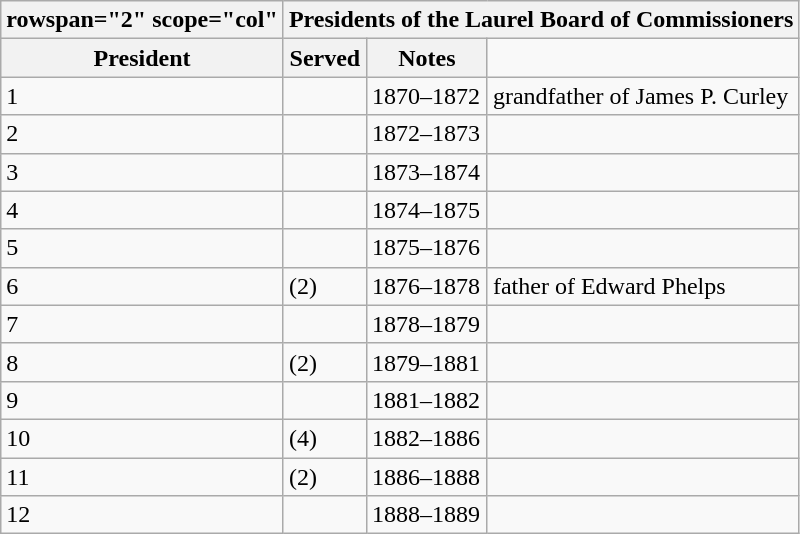<table class="wikitable sortable">
<tr>
<th>rowspan="2" scope="col" </th>
<th colspan="3">Presidents of the Laurel Board of Commissioners</th>
</tr>
<tr>
<th scope="col">President</th>
<th scope="col">Served</th>
<th scope="col" class="unsortable">Notes</th>
</tr>
<tr>
<td>1</td>
<td></td>
<td>1870–1872</td>
<td>grandfather of James P. Curley</td>
</tr>
<tr>
<td>2</td>
<td></td>
<td>1872–1873</td>
<td></td>
</tr>
<tr>
<td>3</td>
<td></td>
<td>1873–1874</td>
<td></td>
</tr>
<tr>
<td>4</td>
<td></td>
<td>1874–1875</td>
<td></td>
</tr>
<tr>
<td>5</td>
<td></td>
<td>1875–1876</td>
<td></td>
</tr>
<tr>
<td>6</td>
<td> (2)</td>
<td>1876–1878</td>
<td>father of Edward Phelps</td>
</tr>
<tr>
<td>7</td>
<td></td>
<td>1878–1879</td>
<td></td>
</tr>
<tr>
<td>8</td>
<td> (2)</td>
<td>1879–1881</td>
<td></td>
</tr>
<tr>
<td>9</td>
<td></td>
<td>1881–1882</td>
<td></td>
</tr>
<tr>
<td>10</td>
<td> (4)</td>
<td>1882–1886</td>
<td></td>
</tr>
<tr>
<td>11</td>
<td> (2)</td>
<td>1886–1888</td>
<td></td>
</tr>
<tr>
<td>12</td>
<td></td>
<td>1888–1889</td>
<td></td>
</tr>
</table>
